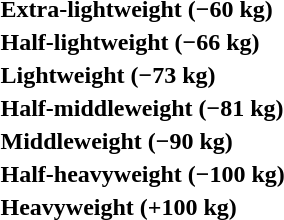<table>
<tr>
<th rowspan=2 style="text-align:left;">Extra-lightweight (−60 kg)</th>
<td rowspan=2></td>
<td rowspan=2></td>
<td></td>
</tr>
<tr>
<td></td>
</tr>
<tr>
<th rowspan=2 style="text-align:left;">Half-lightweight (−66 kg)</th>
<td rowspan=2></td>
<td rowspan=2></td>
<td></td>
</tr>
<tr>
<td></td>
</tr>
<tr>
<th rowspan=2 style="text-align:left;">Lightweight (−73 kg)</th>
<td rowspan=2></td>
<td rowspan=2></td>
<td></td>
</tr>
<tr>
<td></td>
</tr>
<tr>
<th rowspan=2 style="text-align:left;">Half-middleweight (−81 kg)</th>
<td rowspan=2></td>
<td rowspan=2></td>
<td></td>
</tr>
<tr>
<td></td>
</tr>
<tr>
<th rowspan=2 style="text-align:left;">Middleweight (−90 kg)</th>
<td rowspan=2></td>
<td rowspan=2></td>
<td></td>
</tr>
<tr>
<td></td>
</tr>
<tr>
<th rowspan=2 style="text-align:left;">Half-heavyweight (−100 kg)</th>
<td rowspan=2></td>
<td rowspan=2></td>
<td></td>
</tr>
<tr>
<td></td>
</tr>
<tr>
<th rowspan=2 style="text-align:left;">Heavyweight (+100 kg)</th>
<td rowspan=2></td>
<td rowspan=2></td>
<td></td>
</tr>
<tr>
<td></td>
</tr>
</table>
